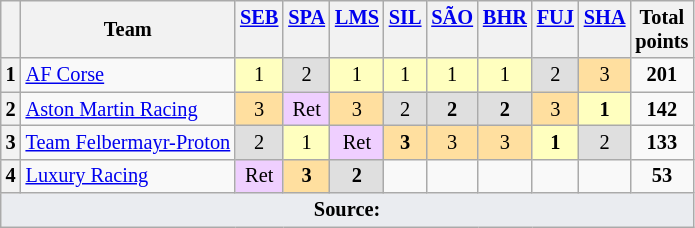<table class="wikitable" style="font-size: 85%; text-align:center;">
<tr valign="top">
<th valign=middle></th>
<th valign=middle>Team</th>
<th><a href='#'>SEB</a><br></th>
<th><a href='#'>SPA</a><br></th>
<th><a href='#'>LMS</a><br></th>
<th><a href='#'>SIL</a><br></th>
<th><a href='#'>SÃO</a><br></th>
<th><a href='#'>BHR</a><br></th>
<th><a href='#'>FUJ</a><br></th>
<th><a href='#'>SHA</a><br></th>
<th valign=middle>Total<br>points</th>
</tr>
<tr>
<th>1</th>
<td align=left> <a href='#'>AF Corse</a></td>
<td style="background:#FFFFBF;">1</td>
<td style="background:#DFDFDF;">2</td>
<td style="background:#FFFFBF;">1</td>
<td style="background:#FFFFBF;">1</td>
<td style="background:#FFFFBF;">1</td>
<td style="background:#FFFFBF;">1</td>
<td style="background:#DFDFDF;">2</td>
<td style="background:#FFDF9F;">3</td>
<td><strong>201</strong></td>
</tr>
<tr>
<th>2</th>
<td align=left> <a href='#'>Aston Martin Racing</a></td>
<td style="background:#FFDF9F;">3</td>
<td style="background:#EFCFFF;">Ret</td>
<td style="background:#FFDF9F;">3</td>
<td style="background:#DFDFDF;">2</td>
<td style="background:#DFDFDF;"><strong>2</strong></td>
<td style="background:#DFDFDF;"><strong>2</strong></td>
<td style="background:#FFDF9F;">3</td>
<td style="background:#FFFFBF;"><strong>1</strong></td>
<td><strong>142</strong></td>
</tr>
<tr>
<th>3</th>
<td align=left> <a href='#'>Team Felbermayr-Proton</a></td>
<td style="background:#DFDFDF;">2</td>
<td style="background:#FFFFBF;">1</td>
<td style="background:#EFCFFF;">Ret</td>
<td style="background:#FFDF9F;"><strong>3</strong></td>
<td style="background:#FFDF9F;">3</td>
<td style="background:#FFDF9F;">3</td>
<td style="background:#FFFFBF;"><strong>1</strong></td>
<td style="background:#DFDFDF;">2</td>
<td><strong>133</strong></td>
</tr>
<tr>
<th>4</th>
<td align=left> <a href='#'>Luxury Racing</a></td>
<td style="background:#EFCFFF;">Ret</td>
<td style="background:#FFDF9F;"><strong>3</strong></td>
<td style="background:#DFDFDF;"><strong>2</strong></td>
<td></td>
<td></td>
<td></td>
<td></td>
<td></td>
<td><strong>53</strong></td>
</tr>
<tr class="sortbottom">
<td colspan="11" style="background-color:#EAECF0;text-align:center"><strong>Source:</strong></td>
</tr>
</table>
